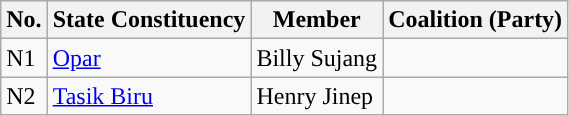<table class="wikitable">
<tr>
<th>No.</th>
<th>State Constituency</th>
<th>Member</th>
<th>Coalition (Party)</th>
</tr>
<tr>
<td>N1</td>
<td><a href='#'>Opar</a></td>
<td>Billy Sujang</td>
<td></td>
</tr>
<tr>
<td>N2</td>
<td><a href='#'>Tasik Biru</a></td>
<td>Henry Jinep</td>
<td></td>
</tr>
</table>
